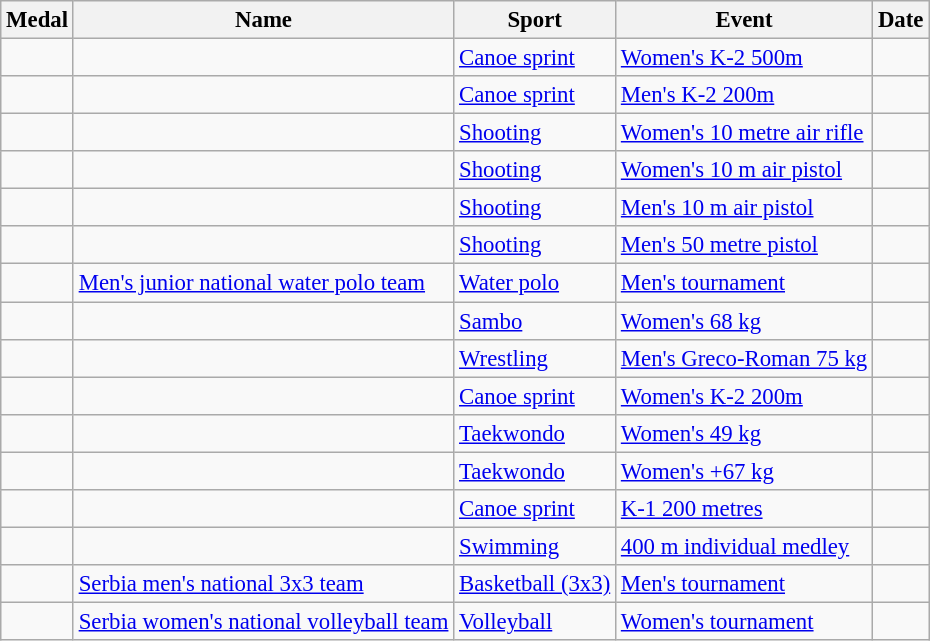<table class="wikitable sortable" style="font-size: 95%;">
<tr>
<th>Medal</th>
<th>Name</th>
<th>Sport</th>
<th>Event</th>
<th>Date</th>
</tr>
<tr>
<td></td>
<td><br></td>
<td><a href='#'>Canoe sprint</a></td>
<td><a href='#'>Women's K-2 500m</a></td>
<td></td>
</tr>
<tr>
<td></td>
<td><br></td>
<td><a href='#'>Canoe sprint</a></td>
<td><a href='#'>Men's K-2 200m</a></td>
<td></td>
</tr>
<tr>
<td></td>
<td></td>
<td><a href='#'>Shooting</a></td>
<td><a href='#'>Women's 10 metre air rifle</a></td>
<td></td>
</tr>
<tr>
<td></td>
<td></td>
<td><a href='#'>Shooting</a></td>
<td><a href='#'>Women's 10 m air pistol</a></td>
<td></td>
</tr>
<tr>
<td></td>
<td></td>
<td><a href='#'>Shooting</a></td>
<td><a href='#'>Men's 10 m air pistol</a></td>
<td></td>
</tr>
<tr>
<td></td>
<td></td>
<td><a href='#'>Shooting</a></td>
<td><a href='#'>Men's 50 metre pistol</a></td>
<td></td>
</tr>
<tr>
<td></td>
<td><a href='#'>Men's junior national water polo team</a><br></td>
<td><a href='#'>Water polo</a></td>
<td><a href='#'>Men's tournament</a></td>
<td></td>
</tr>
<tr>
<td></td>
<td></td>
<td><a href='#'>Sambo</a></td>
<td><a href='#'>Women's 68 kg</a></td>
<td></td>
</tr>
<tr>
<td></td>
<td></td>
<td><a href='#'>Wrestling</a></td>
<td><a href='#'>Men's Greco-Roman 75 kg</a></td>
<td></td>
</tr>
<tr>
<td></td>
<td><br></td>
<td><a href='#'>Canoe sprint</a></td>
<td><a href='#'>Women's K-2 200m</a></td>
<td></td>
</tr>
<tr>
<td></td>
<td></td>
<td><a href='#'>Taekwondo</a></td>
<td><a href='#'>Women's 49 kg</a></td>
<td></td>
</tr>
<tr>
<td></td>
<td></td>
<td><a href='#'>Taekwondo</a></td>
<td><a href='#'>Women's +67 kg</a></td>
<td></td>
</tr>
<tr>
<td></td>
<td></td>
<td><a href='#'>Canoe sprint</a></td>
<td><a href='#'>K-1 200 metres</a></td>
<td></td>
</tr>
<tr>
<td></td>
<td></td>
<td><a href='#'>Swimming</a></td>
<td><a href='#'>400 m individual medley</a></td>
<td></td>
</tr>
<tr>
<td></td>
<td><a href='#'>Serbia men's national 3x3 team</a><br></td>
<td><a href='#'>Basketball (3x3)</a></td>
<td><a href='#'>Men's tournament</a></td>
<td></td>
</tr>
<tr>
<td></td>
<td><a href='#'>Serbia women's national volleyball team</a><br></td>
<td><a href='#'>Volleyball</a></td>
<td><a href='#'>Women's tournament</a></td>
<td></td>
</tr>
</table>
